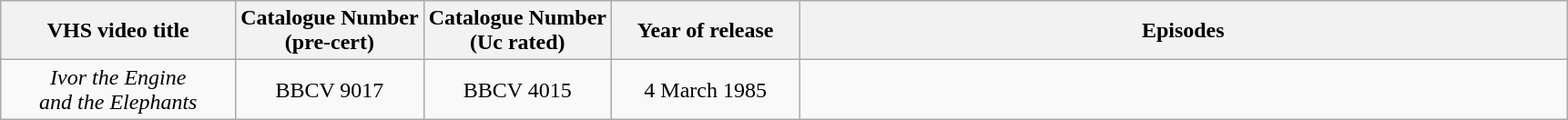<table class="wikitable">
<tr>
<th width="15%">VHS video title</th>
<th width="12%">Catalogue Number<br>(pre-cert)</th>
<th width="12%">Catalogue Number<br>(Uc rated)</th>
<th width="12%">Year of release</th>
<th>Episodes</th>
</tr>
<tr>
<td align="center"><em>Ivor the Engine<br>and the Elephants</em></td>
<td align="center">BBCV 9017</td>
<td align="center">BBCV 4015</td>
<td align="center">4 March 1985</td>
<td align="center"></td>
</tr>
</table>
